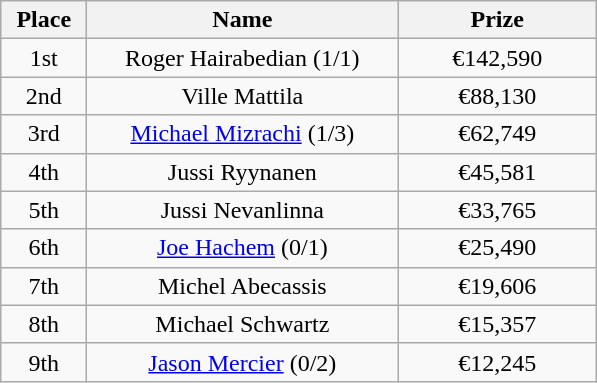<table class="wikitable">
<tr>
<th width="50">Place</th>
<th width="200">Name</th>
<th width="125">Prize</th>
</tr>
<tr>
<td align="center">1st</td>
<td align="center">Roger Hairabedian (1/1)</td>
<td align="center">€142,590</td>
</tr>
<tr>
<td align="center">2nd</td>
<td align="center">Ville Mattila</td>
<td align="center">€88,130</td>
</tr>
<tr>
<td align="center">3rd</td>
<td align="center"><a href='#'>Michael Mizrachi</a> (1/3)</td>
<td align="center">€62,749</td>
</tr>
<tr>
<td align="center">4th</td>
<td align="center">Jussi Ryynanen</td>
<td align="center">€45,581</td>
</tr>
<tr>
<td align="center">5th</td>
<td align="center">Jussi Nevanlinna</td>
<td align="center">€33,765</td>
</tr>
<tr>
<td align="center">6th</td>
<td align="center"><a href='#'>Joe Hachem</a> (0/1)</td>
<td align="center">€25,490</td>
</tr>
<tr>
<td align="center">7th</td>
<td align="center">Michel Abecassis</td>
<td align="center">€19,606</td>
</tr>
<tr>
<td align="center">8th</td>
<td align="center">Michael Schwartz</td>
<td align="center">€15,357</td>
</tr>
<tr>
<td align="center">9th</td>
<td align="center"><a href='#'>Jason Mercier</a> (0/2)</td>
<td align="center">€12,245</td>
</tr>
</table>
